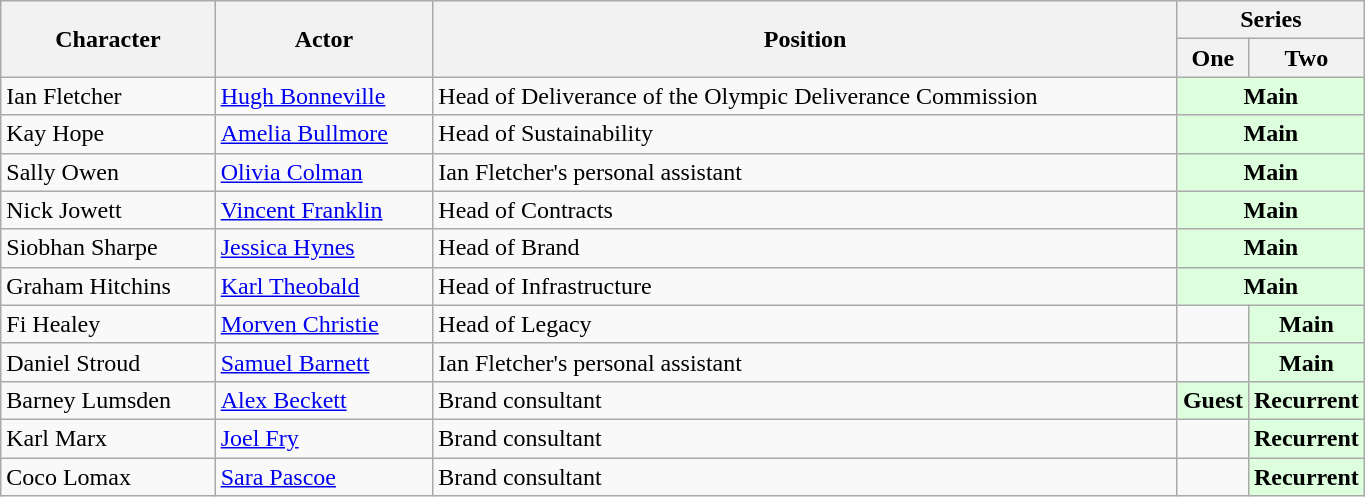<table class="wikitable sortable" width="72%">
<tr>
<th rowspan="2">Character</th>
<th ! rowspan="2">Actor</th>
<th ! rowspan="2">Position</th>
<th ! colspan="2">Series</th>
</tr>
<tr>
<th width="5%">One</th>
<th width="5%">Two</th>
</tr>
<tr>
<td>Ian Fletcher</td>
<td><a href='#'>Hugh Bonneville</a></td>
<td>Head of Deliverance of the Olympic Deliverance Commission</td>
<td colspan="2" style="background:#dfd; text-align:center;"><strong>Main</strong></td>
</tr>
<tr>
<td>Kay Hope</td>
<td><a href='#'>Amelia Bullmore</a></td>
<td>Head of Sustainability</td>
<td colspan="2" style="background:#dfd; text-align:center;"><strong>Main</strong></td>
</tr>
<tr>
<td>Sally Owen</td>
<td><a href='#'>Olivia Colman</a></td>
<td>Ian Fletcher's personal assistant</td>
<td colspan="2" style="background:#dfd; text-align:center;"><strong>Main</strong></td>
</tr>
<tr>
<td>Nick Jowett</td>
<td><a href='#'>Vincent Franklin</a></td>
<td>Head of Contracts</td>
<td colspan="2" style="background:#dfd; text-align:center;"><strong>Main</strong></td>
</tr>
<tr>
<td>Siobhan Sharpe</td>
<td><a href='#'>Jessica Hynes</a></td>
<td>Head of Brand</td>
<td colspan="2" style="background:#dfd; text-align:center;"><strong>Main</strong></td>
</tr>
<tr>
<td>Graham Hitchins</td>
<td><a href='#'>Karl Theobald</a></td>
<td>Head of Infrastructure</td>
<td colspan="2" style="background:#dfd; text-align:center;"><strong>Main</strong></td>
</tr>
<tr>
<td>Fi Healey</td>
<td><a href='#'>Morven Christie</a></td>
<td>Head of Legacy</td>
<td></td>
<td style="background:#dfd; text-align:center;"><strong>Main</strong></td>
</tr>
<tr>
<td>Daniel Stroud</td>
<td><a href='#'>Samuel Barnett</a></td>
<td>Ian Fletcher's personal assistant</td>
<td></td>
<td style="background:#dfd; text-align:center;"><strong>Main</strong></td>
</tr>
<tr>
<td>Barney Lumsden</td>
<td><a href='#'>Alex Beckett</a></td>
<td>Brand consultant</td>
<td style="background:#dfd; text-align:center;"><strong>Guest</strong></td>
<td style="background:#dfd; text-align:center;"><strong>Recurrent</strong></td>
</tr>
<tr>
<td>Karl Marx</td>
<td><a href='#'>Joel Fry</a></td>
<td>Brand consultant</td>
<td></td>
<td style="background:#dfd; text-align:center;"><strong>Recurrent</strong></td>
</tr>
<tr>
<td>Coco Lomax</td>
<td><a href='#'>Sara Pascoe</a></td>
<td>Brand consultant</td>
<td></td>
<td style="background:#dfd; text-align:center;"><strong>Recurrent</strong></td>
</tr>
</table>
